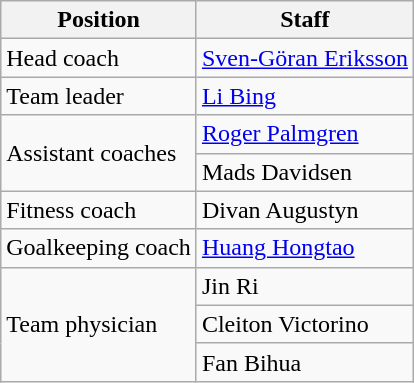<table class="wikitable">
<tr>
<th>Position</th>
<th>Staff</th>
</tr>
<tr>
<td>Head coach</td>
<td> <a href='#'>Sven-Göran Eriksson</a></td>
</tr>
<tr>
<td>Team leader</td>
<td> <a href='#'>Li Bing</a></td>
</tr>
<tr>
<td rowspan="2">Assistant coaches</td>
<td> <a href='#'>Roger Palmgren</a></td>
</tr>
<tr>
<td> Mads Davidsen</td>
</tr>
<tr>
<td>Fitness coach</td>
<td> Divan Augustyn</td>
</tr>
<tr>
<td>Goalkeeping coach</td>
<td> <a href='#'>Huang Hongtao</a></td>
</tr>
<tr>
<td rowspan="3">Team physician</td>
<td> Jin Ri</td>
</tr>
<tr>
<td> Cleiton Victorino</td>
</tr>
<tr>
<td> Fan Bihua</td>
</tr>
</table>
